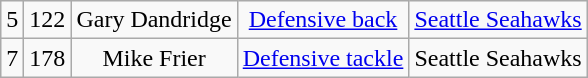<table class="wikitable" style="text-align:center">
<tr>
<td>5</td>
<td>122</td>
<td>Gary Dandridge</td>
<td><a href='#'>Defensive back</a></td>
<td><a href='#'>Seattle Seahawks</a></td>
</tr>
<tr>
<td>7</td>
<td>178</td>
<td>Mike Frier</td>
<td><a href='#'>Defensive tackle</a></td>
<td>Seattle Seahawks</td>
</tr>
</table>
